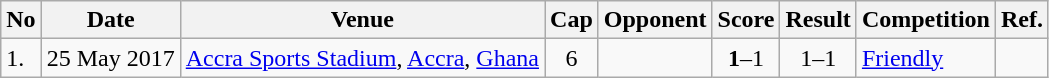<table class="wikitable" style="font-size:">
<tr>
<th>No</th>
<th>Date</th>
<th>Venue</th>
<th>Cap</th>
<th>Opponent</th>
<th>Score</th>
<th>Result</th>
<th>Competition</th>
<th>Ref.</th>
</tr>
<tr>
<td>1.</td>
<td>25 May 2017</td>
<td><a href='#'>Accra Sports Stadium</a>, <a href='#'>Accra</a>, <a href='#'>Ghana</a></td>
<td align=center>6</td>
<td></td>
<td align=center><strong>1</strong>–1</td>
<td align=center>1–1</td>
<td><a href='#'>Friendly</a></td>
<td></td>
</tr>
</table>
